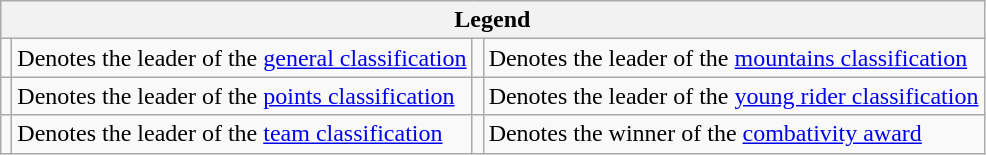<table class="wikitable">
<tr>
<th colspan="4">Legend</th>
</tr>
<tr>
<td></td>
<td>Denotes the leader of the <a href='#'>general classification</a></td>
<td></td>
<td>Denotes the leader of the <a href='#'>mountains classification</a></td>
</tr>
<tr>
<td></td>
<td>Denotes the leader of the <a href='#'>points classification</a></td>
<td></td>
<td>Denotes the leader of the <a href='#'>young rider classification</a></td>
</tr>
<tr>
<td></td>
<td>Denotes the leader of the <a href='#'>team classification</a></td>
<td></td>
<td>Denotes the winner of the <a href='#'>combativity award</a></td>
</tr>
</table>
